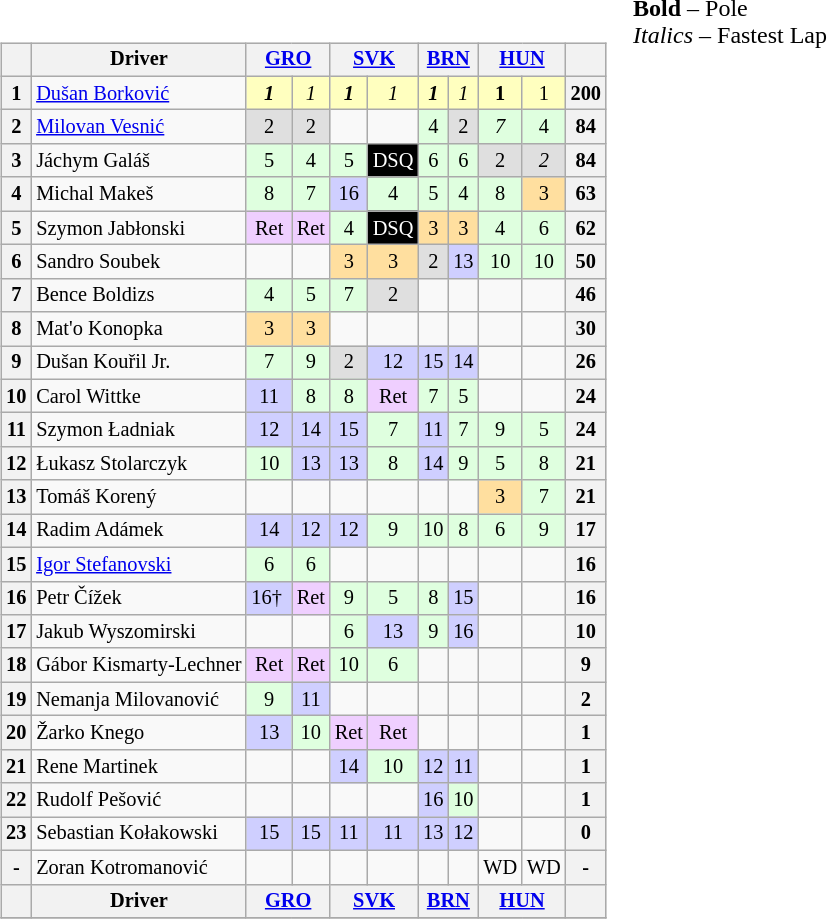<table>
<tr>
<td valign="top"><br><table class="wikitable" align="left" style="font-size: 85%; text-align: center;">
<tr>
<th valign="middle"></th>
<th valign="middle">Driver</th>
<th colspan="2"><a href='#'>GRO</a><br></th>
<th colspan="2"><a href='#'>SVK</a><br></th>
<th colspan="2"><a href='#'>BRN</a><br></th>
<th colspan="2"><a href='#'>HUN</a><br></th>
<th valign="middle">  </th>
</tr>
<tr>
<th>1</th>
<td align=left> <a href='#'>Dušan Borković</a></td>
<td style="background:#ffffbf;"><strong><em>1</em></strong></td>
<td style="background:#ffffbf;"><em>1</em></td>
<td style="background:#ffffbf;"><strong><em>1</em></strong></td>
<td style="background:#ffffbf;"><em>1</em></td>
<td style="background:#ffffbf;"><strong><em>1</em></strong></td>
<td style="background:#ffffbf;"><em>1</em></td>
<td style="background:#ffffbf;"><strong>1</strong></td>
<td style="background:#ffffbf;">1</td>
<th>200</th>
</tr>
<tr>
<th>2</th>
<td align=left> <a href='#'>Milovan Vesnić</a></td>
<td style="background:#dfdfdf;">2</td>
<td style="background:#dfdfdf;">2</td>
<td></td>
<td></td>
<td style="background:#dfffdf;">4</td>
<td style="background:#dfdfdf;">2</td>
<td style="background:#dfffdf;"><em>7</em></td>
<td style="background:#dfffdf;">4</td>
<th>84</th>
</tr>
<tr>
<th>3</th>
<td align=left> Jáchym Galáš</td>
<td style="background:#dfffdf;">5</td>
<td style="background:#dfffdf;">4</td>
<td style="background:#dfffdf;">5</td>
<td style="background:#000000; color:white">DSQ</td>
<td style="background:#dfffdf;">6</td>
<td style="background:#dfffdf;">6</td>
<td style="background:#dfdfdf;">2</td>
<td style="background:#dfdfdf;"><em>2</em></td>
<th>84</th>
</tr>
<tr>
<th>4</th>
<td align=left> Michal Makeš</td>
<td style="background:#dfffdf;">8</td>
<td style="background:#dfffdf;">7</td>
<td style="background:#cfcfff;">16</td>
<td style="background:#dfffdf;">4</td>
<td style="background:#dfffdf;">5</td>
<td style="background:#dfffdf;">4</td>
<td style="background:#dfffdf;">8</td>
<td style="background:#ffdf9f;">3</td>
<th>63</th>
</tr>
<tr>
<th>5</th>
<td align=left> Szymon Jabłonski</td>
<td style="background:#efcfff;">Ret</td>
<td style="background:#efcfff;">Ret</td>
<td style="background:#dfffdf;">4</td>
<td style="background:#000000; color:white">DSQ</td>
<td style="background:#ffdf9f;">3</td>
<td style="background:#ffdf9f;">3</td>
<td style="background:#dfffdf;">4</td>
<td style="background:#dfffdf;">6</td>
<th>62</th>
</tr>
<tr>
<th>6</th>
<td align=left> Sandro Soubek</td>
<td></td>
<td></td>
<td style="background:#ffdf9f;">3</td>
<td style="background:#ffdf9f;">3</td>
<td style="background:#dfdfdf;">2</td>
<td style="background:#cfcfff;">13</td>
<td style="background:#dfffdf;">10</td>
<td style="background:#dfffdf;">10</td>
<th>50</th>
</tr>
<tr>
<th>7</th>
<td align=left> Bence Boldizs</td>
<td style="background:#dfffdf;">4</td>
<td style="background:#dfffdf;">5</td>
<td style="background:#dfffdf;">7</td>
<td style="background:#dfdfdf;">2</td>
<td></td>
<td></td>
<td></td>
<td></td>
<th>46</th>
</tr>
<tr>
<th>8</th>
<td align=left> Mat'o Konopka</td>
<td style="background:#ffdf9f;">3</td>
<td style="background:#ffdf9f;">3</td>
<td></td>
<td></td>
<td></td>
<td></td>
<td></td>
<td></td>
<th>30</th>
</tr>
<tr>
<th>9</th>
<td align=left> Dušan Kouřil Jr.</td>
<td style="background:#dfffdf;">7</td>
<td style="background:#dfffdf;">9</td>
<td style="background:#dfdfdf;">2</td>
<td style="background:#cfcfff;">12</td>
<td style="background:#cfcfff;">15</td>
<td style="background:#cfcfff;">14</td>
<td></td>
<td></td>
<th>26</th>
</tr>
<tr>
<th>10</th>
<td align=left> Carol Wittke</td>
<td style="background:#cfcfff;">11</td>
<td style="background:#dfffdf;">8</td>
<td style="background:#dfffdf;">8</td>
<td style="background:#efcfff;">Ret</td>
<td style="background:#dfffdf;">7</td>
<td style="background:#dfffdf;">5</td>
<td></td>
<td></td>
<th>24</th>
</tr>
<tr>
<th>11</th>
<td align=left> Szymon Ładniak</td>
<td style="background:#cfcfff;">12</td>
<td style="background:#cfcfff;">14</td>
<td style="background:#cfcfff;">15</td>
<td style="background:#dfffdf;">7</td>
<td style="background:#cfcfff;">11</td>
<td style="background:#dfffdf;">7</td>
<td style="background:#dfffdf;">9</td>
<td style="background:#dfffdf;">5</td>
<th>24</th>
</tr>
<tr>
<th>12</th>
<td align=left> Łukasz Stolarczyk</td>
<td style="background:#dfffdf;">10</td>
<td style="background:#cfcfff;">13</td>
<td style="background:#cfcfff;">13</td>
<td style="background:#dfffdf;">8</td>
<td style="background:#cfcfff;">14</td>
<td style="background:#dfffdf;">9</td>
<td style="background:#dfffdf;">5</td>
<td style="background:#dfffdf;">8</td>
<th>21</th>
</tr>
<tr>
<th>13</th>
<td align=left> Tomáš Korený</td>
<td></td>
<td></td>
<td></td>
<td></td>
<td></td>
<td></td>
<td style="background:#ffdf9f;">3</td>
<td style="background:#dfffdf;">7</td>
<th>21</th>
</tr>
<tr>
<th>14</th>
<td align=left> Radim Adámek</td>
<td style="background:#cfcfff;">14</td>
<td style="background:#cfcfff;">12</td>
<td style="background:#cfcfff;">12</td>
<td style="background:#dfffdf;">9</td>
<td style="background:#dfffdf;">10</td>
<td style="background:#dfffdf;">8</td>
<td style="background:#dfffdf;">6</td>
<td style="background:#dfffdf;">9</td>
<th>17</th>
</tr>
<tr>
<th>15</th>
<td align=left> <a href='#'>Igor Stefanovski</a></td>
<td style="background:#dfffdf;">6</td>
<td style="background:#dfffdf;">6</td>
<td></td>
<td></td>
<td></td>
<td></td>
<td></td>
<td></td>
<th>16</th>
</tr>
<tr>
<th>16</th>
<td align=left> Petr Čížek</td>
<td style="background:#cfcfff;">16† </td>
<td style="background:#efcfff;">Ret</td>
<td style="background:#dfffdf;">9</td>
<td style="background:#dfffdf;">5</td>
<td style="background:#dfffdf;">8</td>
<td style="background:#cfcfff;">15</td>
<td></td>
<td></td>
<th>16</th>
</tr>
<tr>
<th>17</th>
<td align=left> Jakub Wyszomirski</td>
<td></td>
<td></td>
<td style="background:#dfffdf;">6</td>
<td style="background:#cfcfff;">13</td>
<td style="background:#dfffdf;">9</td>
<td style="background:#cfcfff;">16</td>
<td></td>
<td></td>
<th>10</th>
</tr>
<tr>
<th>18</th>
<td align=left> Gábor Kismarty-Lechner</td>
<td style="background:#efcfff;">Ret</td>
<td style="background:#efcfff;">Ret</td>
<td style="background:#dfffdf;">10</td>
<td style="background:#dfffdf;">6</td>
<td></td>
<td></td>
<td></td>
<td></td>
<th>9</th>
</tr>
<tr>
<th>19</th>
<td align=left> Nemanja Milovanović</td>
<td style="background:#dfffdf;">9</td>
<td style="background:#cfcfff;">11</td>
<td></td>
<td></td>
<td></td>
<td></td>
<td></td>
<td></td>
<th>2</th>
</tr>
<tr>
<th>20</th>
<td align=left> Žarko Knego</td>
<td style="background:#cfcfff;">13</td>
<td style="background:#dfffdf;">10</td>
<td style="background:#efcfff;">Ret</td>
<td style="background:#efcfff;">Ret</td>
<td></td>
<td></td>
<td></td>
<td></td>
<th>1</th>
</tr>
<tr>
<th>21</th>
<td align=left> Rene Martinek</td>
<td></td>
<td></td>
<td style="background:#cfcfff;">14</td>
<td style="background:#dfffdf;">10</td>
<td style="background:#cfcfff;">12</td>
<td style="background:#cfcfff;">11</td>
<td></td>
<td></td>
<th>1</th>
</tr>
<tr>
<th>22</th>
<td align=left> Rudolf Pešović</td>
<td></td>
<td></td>
<td></td>
<td></td>
<td style="background:#cfcfff;">16</td>
<td style="background:#dfffdf;">10</td>
<td></td>
<td></td>
<th>1</th>
</tr>
<tr>
<th>23</th>
<td align=left> Sebastian Kołakowski</td>
<td style="background:#cfcfff;">15</td>
<td style="background:#cfcfff;">15</td>
<td style="background:#cfcfff;">11</td>
<td style="background:#cfcfff;">11</td>
<td style="background:#cfcfff;">13</td>
<td style="background:#cfcfff;">12</td>
<td></td>
<td></td>
<th>0</th>
</tr>
<tr>
<th>-</th>
<td align=left> Zoran Kotromanović</td>
<td></td>
<td></td>
<td></td>
<td></td>
<td></td>
<td></td>
<td>WD</td>
<td>WD</td>
<th>-</th>
</tr>
<tr>
<th valign="middle"></th>
<th valign="middle">Driver</th>
<th colspan="2"><a href='#'>GRO</a><br></th>
<th colspan="2"><a href='#'>SVK</a><br></th>
<th colspan="2"><a href='#'>BRN</a><br></th>
<th colspan="2"><a href='#'>HUN</a><br></th>
<th valign="middle">  </th>
</tr>
<tr>
</tr>
</table>
</td>
<td valign="top"><span><strong>Bold</strong> – Pole</span><br><span><em>Italics</em> – Fastest Lap</span></td>
</tr>
</table>
